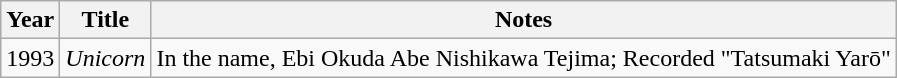<table class="wikitable">
<tr>
<th>Year</th>
<th>Title</th>
<th>Notes</th>
</tr>
<tr>
<td>1993</td>
<td><em>Unicorn</em></td>
<td>In the name, Ebi Okuda Abe Nishikawa Tejima; Recorded "Tatsumaki Yarō"</td>
</tr>
</table>
